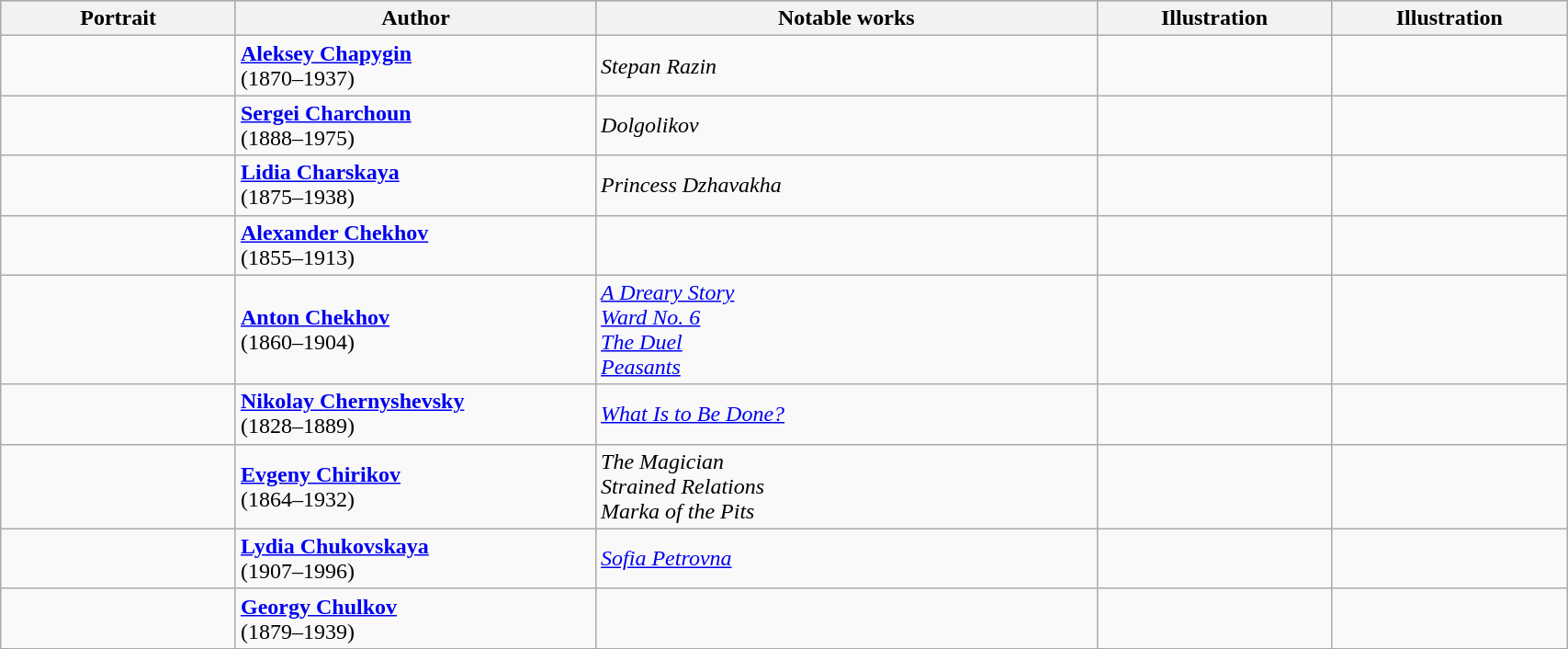<table class="wikitable" style="width:90%;">
<tr bgcolor="#cccccc">
<th width=15%>Portrait</th>
<th width=23%>Author</th>
<th width=32%>Notable works</th>
<th width=15%>Illustration</th>
<th width=15%>Illustration</th>
</tr>
<tr>
<td align=center></td>
<td><strong><a href='#'>Aleksey Chapygin</a></strong><br>(1870–1937)</td>
<td><em>Stepan Razin</em></td>
<td align=center></td>
<td align=center></td>
</tr>
<tr>
<td align=center></td>
<td><strong><a href='#'>Sergei Charchoun</a></strong><br>(1888–1975)</td>
<td><em>Dolgolikov</em></td>
<td align=center></td>
<td align=center></td>
</tr>
<tr>
<td align=center></td>
<td><strong><a href='#'>Lidia Charskaya</a></strong><br>(1875–1938)</td>
<td><em>Princess Dzhavakha</em></td>
<td align=center></td>
<td align=center></td>
</tr>
<tr>
<td align=center></td>
<td><strong><a href='#'>Alexander Chekhov</a></strong><br>(1855–1913)</td>
<td></td>
<td align=center></td>
<td align=center></td>
</tr>
<tr>
<td align=center></td>
<td><strong><a href='#'>Anton Chekhov</a></strong><br>(1860–1904)</td>
<td><em><a href='#'>A Dreary Story</a></em><br><em><a href='#'>Ward No. 6</a></em><br><em><a href='#'>The Duel</a></em><br><em><a href='#'>Peasants</a></em></td>
<td align=center></td>
<td align=center></td>
</tr>
<tr>
<td align=center></td>
<td><strong><a href='#'>Nikolay Chernyshevsky</a></strong><br>(1828–1889)</td>
<td><em><a href='#'>What Is to Be Done?</a></em></td>
<td align=center></td>
<td align=center></td>
</tr>
<tr>
<td align=center></td>
<td><strong><a href='#'>Evgeny Chirikov</a></strong><br>(1864–1932)</td>
<td><em>The Magician</em><br><em>Strained Relations</em><br><em>Marka of the Pits</em></td>
<td align=center></td>
<td align=center></td>
</tr>
<tr>
<td align=center></td>
<td><strong><a href='#'>Lydia Chukovskaya</a></strong><br>(1907–1996)</td>
<td><em><a href='#'>Sofia Petrovna</a></em></td>
<td align=center></td>
<td align=center></td>
</tr>
<tr>
<td align=center></td>
<td><strong><a href='#'>Georgy Chulkov</a></strong><br>(1879–1939)</td>
<td></td>
<td align=center></td>
<td align=center></td>
</tr>
<tr>
</tr>
</table>
